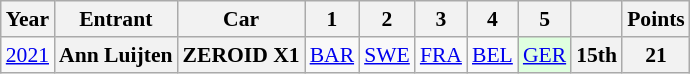<table class="wikitable" style="text-align:center; font-size:90%">
<tr>
<th>Year</th>
<th>Entrant</th>
<th>Car</th>
<th>1</th>
<th>2</th>
<th>3</th>
<th>4</th>
<th>5</th>
<th></th>
<th>Points</th>
</tr>
<tr>
<td><a href='#'>2021</a></td>
<th>Ann Luijten</th>
<th>ZEROID X1</th>
<td style="background:#;"><a href='#'>BAR</a></td>
<td style="background:#;"><a href='#'>SWE</a></td>
<td style="background:#;"><a href='#'>FRA</a></td>
<td style="background:#"><a href='#'>BEL</a></td>
<td style="background:#DFFFDF;"><a href='#'>GER</a><br></td>
<th>15th</th>
<th>21</th>
</tr>
</table>
